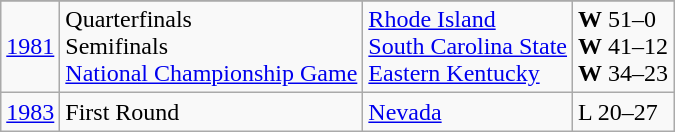<table class="wikitable">
<tr>
</tr>
<tr>
<td><a href='#'>1981</a></td>
<td>Quarterfinals<br>Semifinals<br><a href='#'>National Championship Game</a></td>
<td><a href='#'>Rhode Island</a><br><a href='#'>South Carolina State</a><br><a href='#'>Eastern Kentucky</a></td>
<td><strong>W</strong> 51–0<br><strong>W</strong> 41–12<br><strong>W</strong> 34–23</td>
</tr>
<tr>
<td><a href='#'>1983</a></td>
<td>First Round</td>
<td><a href='#'>Nevada</a></td>
<td>L 20–27</td>
</tr>
</table>
